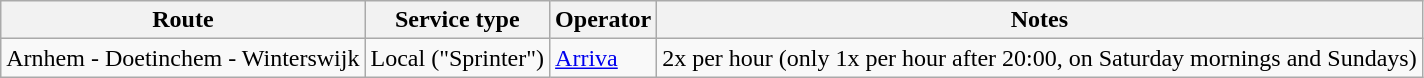<table class="wikitable">
<tr>
<th>Route</th>
<th>Service type</th>
<th>Operator</th>
<th>Notes</th>
</tr>
<tr>
<td>Arnhem - Doetinchem - Winterswijk</td>
<td>Local ("Sprinter")</td>
<td><a href='#'>Arriva</a></td>
<td>2x per hour (only 1x per hour after 20:00, on Saturday mornings and Sundays)</td>
</tr>
</table>
